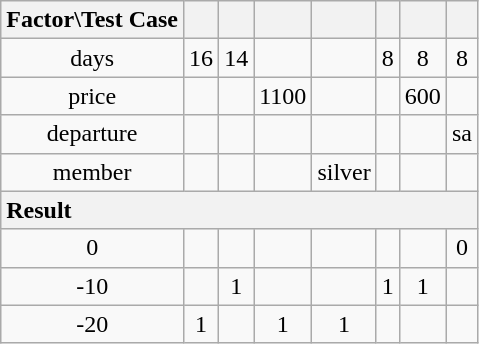<table class="wikitable floatright" style="text-align: center">
<tr>
<th>Factor\Test Case</th>
<th></th>
<th></th>
<th></th>
<th></th>
<th></th>
<th></th>
<th></th>
</tr>
<tr>
<td>days</td>
<td>16</td>
<td>14</td>
<td></td>
<td></td>
<td>8</td>
<td>8</td>
<td>8</td>
</tr>
<tr>
<td>price</td>
<td></td>
<td></td>
<td>1100</td>
<td></td>
<td></td>
<td>600</td>
<td></td>
</tr>
<tr>
<td>departure</td>
<td></td>
<td></td>
<td></td>
<td></td>
<td></td>
<td></td>
<td>sa</td>
</tr>
<tr>
<td>member</td>
<td></td>
<td></td>
<td></td>
<td>silver</td>
<td></td>
<td></td>
<td></td>
</tr>
<tr>
<th colspan=8 style="text-align:left">Result</th>
</tr>
<tr>
<td>0</td>
<td></td>
<td></td>
<td></td>
<td></td>
<td></td>
<td></td>
<td>0</td>
</tr>
<tr>
<td>-10</td>
<td></td>
<td>1</td>
<td></td>
<td></td>
<td>1</td>
<td>1</td>
<td></td>
</tr>
<tr>
<td>-20</td>
<td>1</td>
<td></td>
<td>1</td>
<td>1</td>
<td></td>
<td></td>
<td></td>
</tr>
</table>
